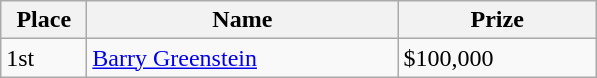<table class="wikitable">
<tr>
<th width="50">Place</th>
<th width="200">Name</th>
<th width="125">Prize</th>
</tr>
<tr>
<td>1st</td>
<td><a href='#'>Barry Greenstein</a></td>
<td>$100,000</td>
</tr>
</table>
